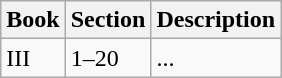<table class="wikitable" style="max-width:45em;">
<tr>
<th>Book</th>
<th>Section</th>
<th>Description</th>
</tr>
<tr>
<td rowspan="1">III</td>
<td>1–20</td>
<td>...</td>
</tr>
</table>
